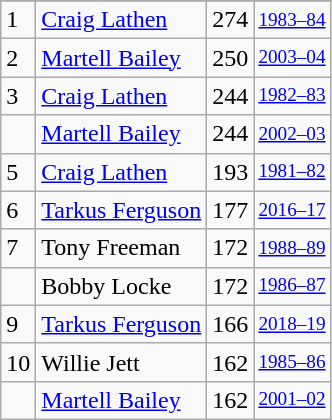<table class="wikitable">
<tr>
</tr>
<tr>
<td>1</td>
<td><a href='#'>Craig Lathen</a></td>
<td>274</td>
<td style="font-size:80%;"><a href='#'>1983–84</a></td>
</tr>
<tr>
<td>2</td>
<td><a href='#'>Martell Bailey</a></td>
<td>250</td>
<td style="font-size:80%;"><a href='#'>2003–04</a></td>
</tr>
<tr>
<td>3</td>
<td><a href='#'>Craig Lathen</a></td>
<td>244</td>
<td style="font-size:80%;"><a href='#'>1982–83</a></td>
</tr>
<tr>
<td></td>
<td><a href='#'>Martell Bailey</a></td>
<td>244</td>
<td style="font-size:80%;"><a href='#'>2002–03</a></td>
</tr>
<tr>
<td>5</td>
<td><a href='#'>Craig Lathen</a></td>
<td>193</td>
<td style="font-size:80%;"><a href='#'>1981–82</a></td>
</tr>
<tr>
<td>6</td>
<td><a href='#'>Tarkus Ferguson</a></td>
<td>177</td>
<td style="font-size:80%;"><a href='#'>2016–17</a></td>
</tr>
<tr>
<td>7</td>
<td>Tony Freeman</td>
<td>172</td>
<td style="font-size:80%;"><a href='#'>1988–89</a></td>
</tr>
<tr>
<td></td>
<td>Bobby Locke</td>
<td>172</td>
<td style="font-size:80%;"><a href='#'>1986–87</a></td>
</tr>
<tr>
<td>9</td>
<td><a href='#'>Tarkus Ferguson</a></td>
<td>166</td>
<td style="font-size:80%;"><a href='#'>2018–19</a></td>
</tr>
<tr>
<td>10</td>
<td>Willie Jett</td>
<td>162</td>
<td style="font-size:80%;"><a href='#'>1985–86</a></td>
</tr>
<tr>
<td></td>
<td><a href='#'>Martell Bailey</a></td>
<td>162</td>
<td style="font-size:80%;"><a href='#'>2001–02</a></td>
</tr>
</table>
